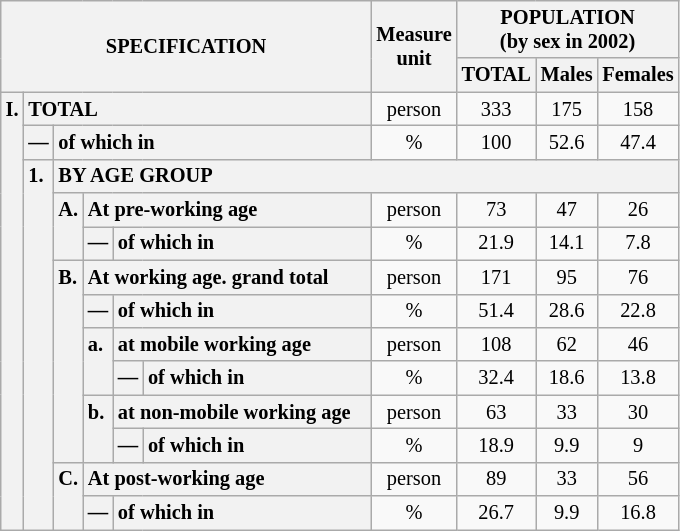<table class="wikitable" style="font-size:85%; text-align:center">
<tr>
<th rowspan="2" colspan="6">SPECIFICATION</th>
<th rowspan="2">Measure<br> unit</th>
<th colspan="3" rowspan="1">POPULATION<br> (by sex in 2002)</th>
</tr>
<tr>
<th>TOTAL</th>
<th>Males</th>
<th>Females</th>
</tr>
<tr>
<th style="text-align:left" valign="top" rowspan="13">I.</th>
<th style="text-align:left" colspan="5">TOTAL</th>
<td>person</td>
<td>333</td>
<td>175</td>
<td>158</td>
</tr>
<tr>
<th style="text-align:left" valign="top">—</th>
<th style="text-align:left" colspan="4">of which in</th>
<td>%</td>
<td>100</td>
<td>52.6</td>
<td>47.4</td>
</tr>
<tr>
<th style="text-align:left" valign="top" rowspan="11">1.</th>
<th style="text-align:left" colspan="19">BY AGE GROUP</th>
</tr>
<tr>
<th style="text-align:left" valign="top" rowspan="2">A.</th>
<th style="text-align:left" colspan="3">At pre-working age</th>
<td>person</td>
<td>73</td>
<td>47</td>
<td>26</td>
</tr>
<tr>
<th style="text-align:left" valign="top">—</th>
<th style="text-align:left" valign="top" colspan="2">of which in</th>
<td>%</td>
<td>21.9</td>
<td>14.1</td>
<td>7.8</td>
</tr>
<tr>
<th style="text-align:left" valign="top" rowspan="6">B.</th>
<th style="text-align:left" colspan="3">At working age. grand total</th>
<td>person</td>
<td>171</td>
<td>95</td>
<td>76</td>
</tr>
<tr>
<th style="text-align:left" valign="top">—</th>
<th style="text-align:left" valign="top" colspan="2">of which in</th>
<td>%</td>
<td>51.4</td>
<td>28.6</td>
<td>22.8</td>
</tr>
<tr>
<th style="text-align:left" valign="top" rowspan="2">a.</th>
<th style="text-align:left" colspan="2">at mobile working age</th>
<td>person</td>
<td>108</td>
<td>62</td>
<td>46</td>
</tr>
<tr>
<th style="text-align:left" valign="top">—</th>
<th style="text-align:left" valign="top" colspan="1">of which in                        </th>
<td>%</td>
<td>32.4</td>
<td>18.6</td>
<td>13.8</td>
</tr>
<tr>
<th style="text-align:left" valign="top" rowspan="2">b.</th>
<th style="text-align:left" colspan="2">at non-mobile working age</th>
<td>person</td>
<td>63</td>
<td>33</td>
<td>30</td>
</tr>
<tr>
<th style="text-align:left" valign="top">—</th>
<th style="text-align:left" valign="top" colspan="1">of which in                        </th>
<td>%</td>
<td>18.9</td>
<td>9.9</td>
<td>9</td>
</tr>
<tr>
<th style="text-align:left" valign="top" rowspan="2">C.</th>
<th style="text-align:left" colspan="3">At post-working age</th>
<td>person</td>
<td>89</td>
<td>33</td>
<td>56</td>
</tr>
<tr>
<th style="text-align:left" valign="top">—</th>
<th style="text-align:left" valign="top" colspan="2">of which in</th>
<td>%</td>
<td>26.7</td>
<td>9.9</td>
<td>16.8</td>
</tr>
</table>
